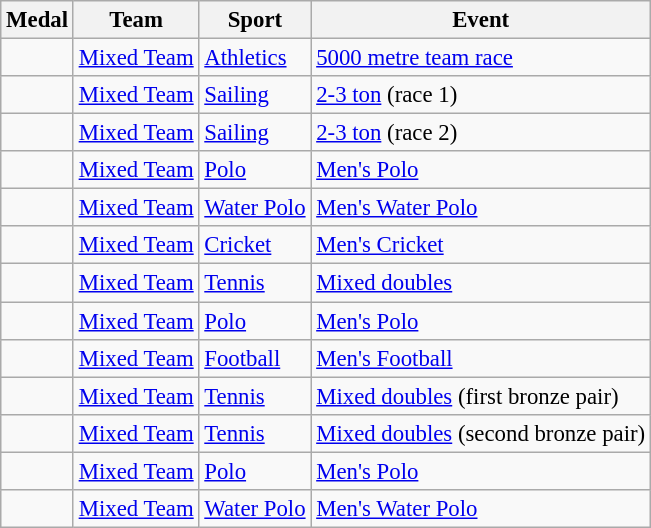<table class="wikitable sortable" style="font-size:95%">
<tr>
<th>Medal</th>
<th>Team</th>
<th>Sport</th>
<th>Event</th>
</tr>
<tr>
<td></td>
<td><a href='#'>Mixed Team</a></td>
<td><a href='#'>Athletics</a></td>
<td><a href='#'>5000 metre team race</a></td>
</tr>
<tr>
<td></td>
<td><a href='#'>Mixed Team</a></td>
<td><a href='#'>Sailing</a></td>
<td><a href='#'>2-3 ton</a> (race 1)</td>
</tr>
<tr>
<td></td>
<td><a href='#'>Mixed Team</a></td>
<td><a href='#'>Sailing</a></td>
<td><a href='#'>2-3 ton</a> (race 2)</td>
</tr>
<tr>
<td></td>
<td><a href='#'>Mixed Team</a></td>
<td><a href='#'>Polo</a></td>
<td><a href='#'>Men's Polo</a></td>
</tr>
<tr>
<td></td>
<td><a href='#'>Mixed Team</a></td>
<td><a href='#'>Water Polo</a></td>
<td><a href='#'>Men's Water Polo</a></td>
</tr>
<tr>
<td></td>
<td><a href='#'>Mixed Team</a></td>
<td><a href='#'>Cricket</a></td>
<td><a href='#'>Men's Cricket</a></td>
</tr>
<tr>
<td></td>
<td><a href='#'>Mixed Team</a></td>
<td><a href='#'>Tennis</a></td>
<td><a href='#'>Mixed doubles</a></td>
</tr>
<tr>
<td></td>
<td><a href='#'>Mixed Team</a></td>
<td><a href='#'>Polo</a></td>
<td><a href='#'>Men's Polo</a></td>
</tr>
<tr>
<td></td>
<td><a href='#'>Mixed Team</a></td>
<td><a href='#'>Football</a></td>
<td><a href='#'>Men's Football</a></td>
</tr>
<tr>
<td></td>
<td><a href='#'>Mixed Team</a></td>
<td><a href='#'>Tennis</a></td>
<td><a href='#'>Mixed doubles</a> (first bronze pair)</td>
</tr>
<tr>
<td></td>
<td><a href='#'>Mixed Team</a></td>
<td><a href='#'>Tennis</a></td>
<td><a href='#'>Mixed doubles</a> (second bronze pair)</td>
</tr>
<tr>
<td></td>
<td><a href='#'>Mixed Team</a></td>
<td><a href='#'>Polo</a></td>
<td><a href='#'>Men's Polo</a></td>
</tr>
<tr>
<td></td>
<td><a href='#'>Mixed Team</a></td>
<td><a href='#'>Water Polo</a></td>
<td><a href='#'>Men's Water Polo</a></td>
</tr>
</table>
